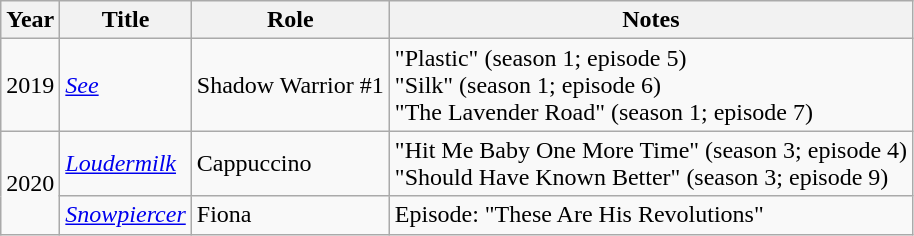<table class="wikitable">
<tr>
<th>Year</th>
<th>Title</th>
<th>Role</th>
<th>Notes</th>
</tr>
<tr>
<td>2019</td>
<td><a href='#'><em>See</em></a></td>
<td>Shadow Warrior #1</td>
<td>"Plastic" (season 1; episode 5)<br>"Silk" (season 1; episode 6)<br>"The Lavender Road" (season 1; episode 7)</td>
</tr>
<tr>
<td rowspan="2">2020</td>
<td><a href='#'><em>Loudermilk</em></a></td>
<td>Cappuccino</td>
<td>"Hit Me Baby One More Time" (season 3; episode 4)<br>"Should Have Known Better" (season 3; episode 9)</td>
</tr>
<tr>
<td><a href='#'><em>Snowpiercer</em></a></td>
<td>Fiona</td>
<td>Episode: "These Are His Revolutions"</td>
</tr>
</table>
